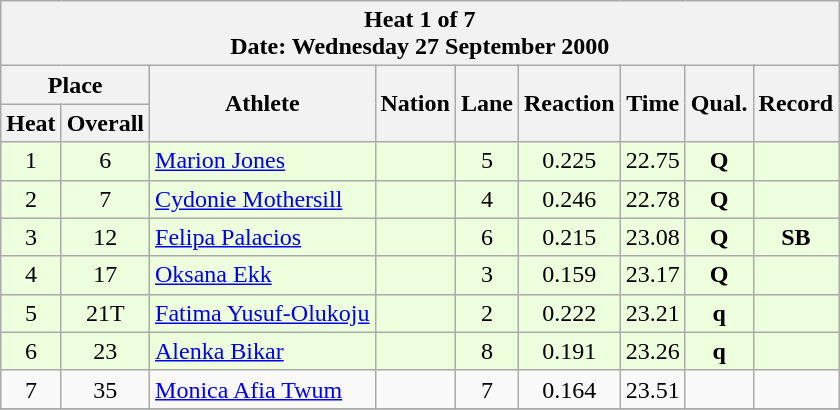<table class="wikitable sortable">
<tr>
<th colspan=9>Heat 1 of 7 <br> Date: Wednesday 27 September 2000 <br></th>
</tr>
<tr>
<th colspan=2>Place</th>
<th rowspan=2>Athlete</th>
<th rowspan=2>Nation</th>
<th rowspan=2>Lane</th>
<th rowspan=2>Reaction</th>
<th rowspan=2>Time</th>
<th rowspan=2>Qual.</th>
<th rowspan=2>Record</th>
</tr>
<tr>
<th>Heat</th>
<th>Overall</th>
</tr>
<tr bgcolor = "eeffdd">
<td align="center">1</td>
<td align="center">6</td>
<td align="left"><a href='#'>Marion Jones</a></td>
<td align="left"></td>
<td align="center">5</td>
<td align="center">0.225</td>
<td align="center">22.75</td>
<td align="center"><strong>Q </strong></td>
<td align="center"></td>
</tr>
<tr bgcolor = "eeffdd">
<td align="center">2</td>
<td align="center">7</td>
<td align="left"><a href='#'>Cydonie Mothersill</a></td>
<td align="left"></td>
<td align="center">4</td>
<td align="center">0.246</td>
<td align="center">22.78</td>
<td align="center"><strong>Q </strong></td>
<td align="center"></td>
</tr>
<tr bgcolor = "eeffdd">
<td align="center">3</td>
<td align="center">12</td>
<td align="left"><a href='#'>Felipa Palacios</a></td>
<td align="left"></td>
<td align="center">6</td>
<td align="center">0.215</td>
<td align="center">23.08</td>
<td align="center"><strong>Q</strong></td>
<td align="center"><strong>SB</strong></td>
</tr>
<tr bgcolor = "eeffdd">
<td align="center">4</td>
<td align="center">17</td>
<td align="left"><a href='#'>Oksana Ekk</a></td>
<td align="left"></td>
<td align="center">3</td>
<td align="center">0.159</td>
<td align="center">23.17</td>
<td align="center"><strong>Q</strong></td>
<td align="center"></td>
</tr>
<tr bgcolor = "eeffdd">
<td align="center">5</td>
<td align="center">21T</td>
<td align="left"><a href='#'>Fatima Yusuf-Olukoju</a></td>
<td align="left"></td>
<td align="center">2</td>
<td align="center">0.222</td>
<td align="center">23.21</td>
<td align="center"><strong>q</strong></td>
<td align="center"></td>
</tr>
<tr bgcolor = "eeffdd">
<td align="center">6</td>
<td align="center">23</td>
<td align="left"><a href='#'>Alenka Bikar</a></td>
<td align="left"></td>
<td align="center">8</td>
<td align="center">0.191</td>
<td align="center">23.26</td>
<td align="center"><strong>q</strong></td>
<td align="center"></td>
</tr>
<tr>
<td align="center">7</td>
<td align="center">35</td>
<td align="left"><a href='#'>Monica Afia Twum</a></td>
<td align="left"></td>
<td align="center">7</td>
<td align="center">0.164</td>
<td align="center">23.51</td>
<td align="center"></td>
<td align="center"></td>
</tr>
<tr>
</tr>
</table>
